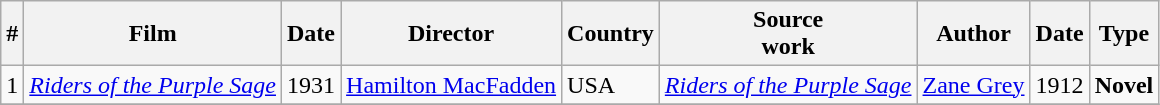<table class="wikitable">
<tr>
<th>#</th>
<th>Film</th>
<th>Date</th>
<th>Director</th>
<th>Country</th>
<th>Source<br>work</th>
<th>Author</th>
<th>Date</th>
<th>Type</th>
</tr>
<tr>
<td>1</td>
<td><em><a href='#'>Riders of the Purple Sage</a></em></td>
<td>1931</td>
<td><a href='#'>Hamilton MacFadden</a></td>
<td>USA</td>
<td><em><a href='#'>Riders of the Purple Sage</a></em></td>
<td><a href='#'>Zane Grey</a></td>
<td>1912</td>
<td><strong>Novel</strong></td>
</tr>
<tr>
</tr>
</table>
